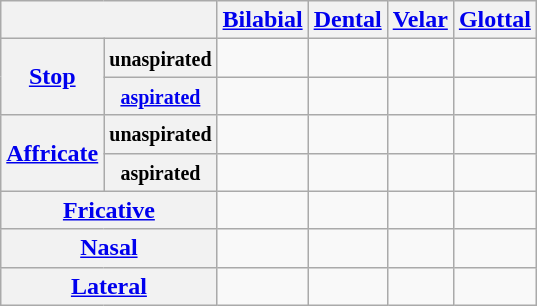<table class="wikitable" style=text-align:center>
<tr>
<th colspan=2></th>
<th><a href='#'>Bilabial</a></th>
<th><a href='#'>Dental</a></th>
<th><a href='#'>Velar</a></th>
<th><a href='#'>Glottal</a></th>
</tr>
<tr>
<th rowspan=2><a href='#'>Stop</a></th>
<th><small>unaspirated</small></th>
<td></td>
<td></td>
<td></td>
<td></td>
</tr>
<tr>
<th><small><a href='#'>aspirated</a></small></th>
<td></td>
<td></td>
<td></td>
<td></td>
</tr>
<tr>
<th rowspan=2><a href='#'>Affricate</a></th>
<th><small>unaspirated</small></th>
<td></td>
<td></td>
<td></td>
<td></td>
</tr>
<tr>
<th><small>aspirated</small></th>
<td></td>
<td></td>
<td></td>
<td></td>
</tr>
<tr>
<th colspan=2><a href='#'>Fricative</a></th>
<td></td>
<td></td>
<td></td>
<td></td>
</tr>
<tr>
<th colspan=2><a href='#'>Nasal</a></th>
<td></td>
<td></td>
<td></td>
<td></td>
</tr>
<tr>
<th colspan=2><a href='#'>Lateral</a></th>
<td></td>
<td></td>
<td></td>
<td></td>
</tr>
</table>
